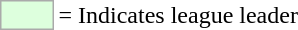<table>
<tr>
<td style="background:#DDFFDD; border:1px solid #aaa; width:2em;"></td>
<td>= Indicates league leader</td>
</tr>
</table>
